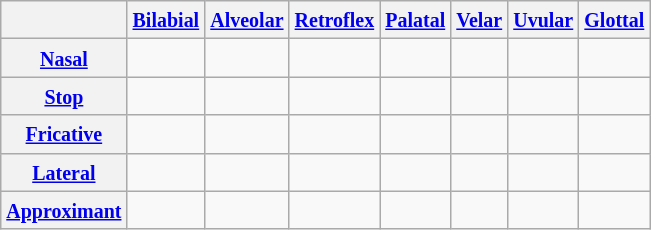<table class="wikitable" style=text-align:center>
<tr>
<th></th>
<th><a href='#'><small>Bilabial</small></a></th>
<th><a href='#'><small>Alveolar</small></a></th>
<th><a href='#'><small>Retroflex</small></a></th>
<th><a href='#'><small>Palatal</small></a></th>
<th><a href='#'><small>Velar</small></a></th>
<th><a href='#'><small>Uvular</small></a></th>
<th><a href='#'><small>Glottal</small></a></th>
</tr>
<tr>
<th><small><a href='#'>Nasal</a></small></th>
<td></td>
<td></td>
<td></td>
<td></td>
<td></td>
<td></td>
<td></td>
</tr>
<tr>
<th><small><a href='#'>Stop</a></small></th>
<td></td>
<td></td>
<td></td>
<td></td>
<td></td>
<td></td>
<td></td>
</tr>
<tr>
<th><small><a href='#'>Fricative</a></small></th>
<td></td>
<td></td>
<td></td>
<td></td>
<td></td>
<td></td>
<td></td>
</tr>
<tr>
<th><a href='#'><small>Lateral</small></a></th>
<td></td>
<td></td>
<td></td>
<td></td>
<td></td>
<td></td>
<td></td>
</tr>
<tr>
<th><small><a href='#'>Approximant</a></small></th>
<td></td>
<td></td>
<td></td>
<td></td>
<td></td>
<td></td>
<td></td>
</tr>
</table>
